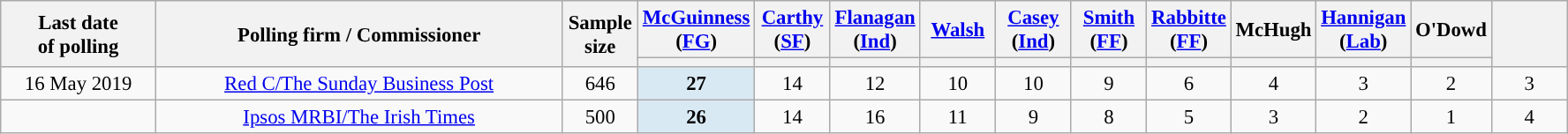<table class="wikitable sortable collapsible" style="text-align:center;font-size:95%;">
<tr style="height:42px;">
<th style="width:110px;" rowspan="2">Last date<br>of polling</th>
<th style="width:300px;" rowspan="2">Polling firm / Commissioner</th>
<th class="unsortable" style="width:50px;" rowspan="2">Sample<br>size</th>
<th class="unsortable" style="width:50px;"><a href='#'>McGuinness</a> (<a href='#'>FG</a>)</th>
<th class="unsortable" style="width:50px;"><a href='#'>Carthy</a> (<a href='#'>SF</a>)</th>
<th class="unsortable" style="width:50px;"><a href='#'>Flanagan</a> (<a href='#'>Ind</a>)</th>
<th class="unsortable" style="width:50px;"><a href='#'>Walsh</a>  </th>
<th class="unsortable" style="width:50px;"><a href='#'>Casey</a> (<a href='#'>Ind</a>)</th>
<th class="unsortable" style="width:50px;"><a href='#'>Smith</a> (<a href='#'>FF</a>)</th>
<th class="unsortable" style="width:50px;"><a href='#'>Rabbitte</a> (<a href='#'>FF</a>)</th>
<th class="unsortable" style="width:50px;">McHugh </th>
<th class="unsortable" style="width:50px;"><a href='#'>Hannigan</a> (<a href='#'>Lab</a>)</th>
<th class="unsortable" style="width:50px;">O'Dowd  </th>
<th class="unsortable" style="width:50px;" rowspan="2"></th>
</tr>
<tr>
<th style="color:inherit;background:"></th>
<th style="color:inherit;background:"></th>
<th style="color:inherit;background:"></th>
<th style="color:inherit;background:"></th>
<th style="color:inherit;background:"></th>
<th style="color:inherit;background:"></th>
<th style="color:inherit;background:"></th>
<th style="color:inherit;background:"></th>
<th style="color:inherit;background:"></th>
<th style="color:inherit;background:"></th>
</tr>
<tr>
<td>16 May 2019</td>
<td data-sort-value="RedC1"><a href='#'>Red C/The Sunday Business Post</a></td>
<td>646</td>
<td style="background:#D9E9F4"><strong>27</strong></td>
<td>14</td>
<td>12</td>
<td>10</td>
<td>10</td>
<td>9</td>
<td>6</td>
<td>4</td>
<td>3</td>
<td>2</td>
<td>3</td>
</tr>
<tr>
<td></td>
<td data-sort-value="IpsosMRBI1"><a href='#'>Ipsos MRBI/The Irish Times</a></td>
<td>500</td>
<td style="background:#D9E9F4"><strong>26</strong></td>
<td>14</td>
<td>16</td>
<td>11</td>
<td>9</td>
<td>8</td>
<td>5</td>
<td>3</td>
<td>2</td>
<td>1</td>
<td>4</td>
</tr>
</table>
